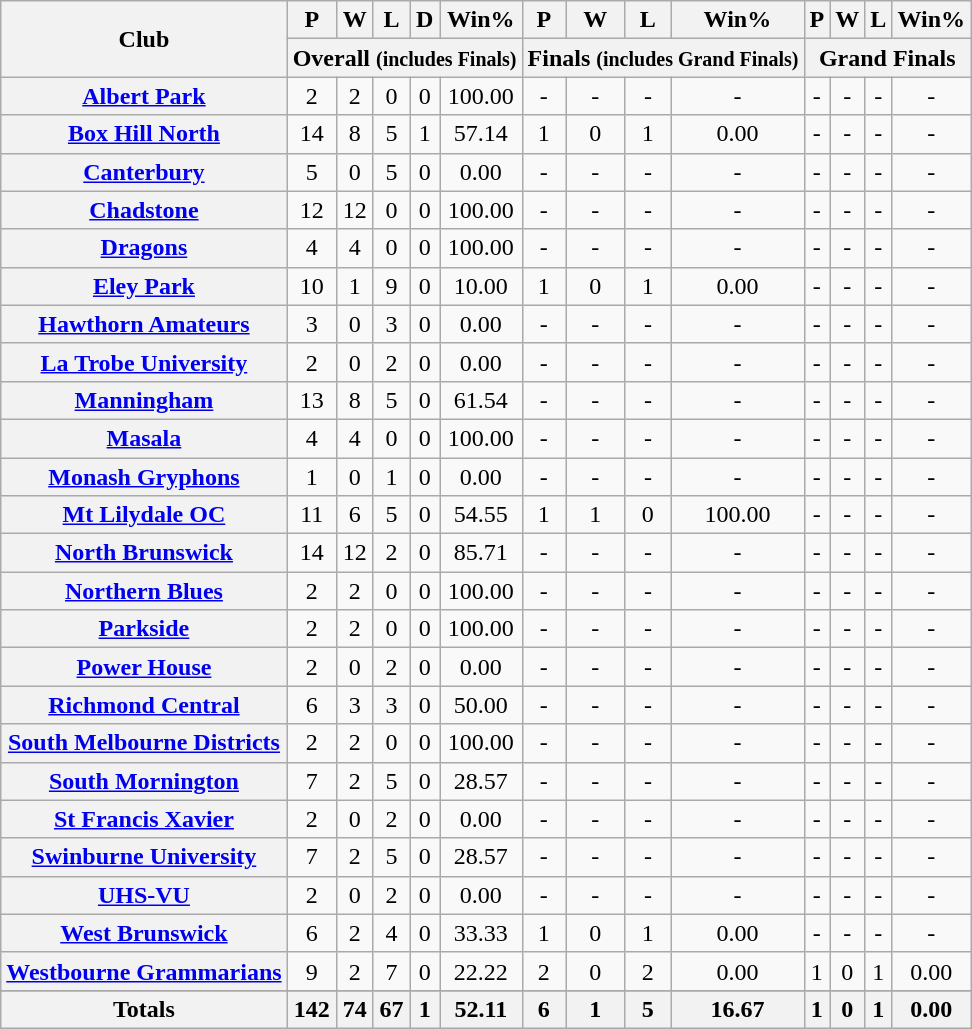<table class="wikitable plainrowheaders sortable" style="text-align:center;">
<tr>
<th scope="col" rowspan="2">Club</th>
<th scope="col">P</th>
<th scope="col">W</th>
<th scope="col">L</th>
<th scope="col">D</th>
<th scope="col">Win%</th>
<th scope="col">P</th>
<th scope="col">W</th>
<th scope="col">L</th>
<th scope="col">Win%</th>
<th scope="col">P</th>
<th scope="col">W</th>
<th scope="col">L</th>
<th scope="col">Win%</th>
</tr>
<tr>
<th scope="col" colspan="5">Overall <small>(includes Finals)</small></th>
<th scope="col" colspan="4">Finals <small>(includes Grand Finals)</small></th>
<th scope="col" colspan="4">Grand Finals</th>
</tr>
<tr>
<th scope="row" align=left><a href='#'>Albert Park</a></th>
<td>2</td>
<td>2</td>
<td>0</td>
<td>0</td>
<td>100.00</td>
<td>-</td>
<td>-</td>
<td>-</td>
<td>-</td>
<td>-</td>
<td>-</td>
<td>-</td>
<td>-</td>
</tr>
<tr>
<th scope="row" align=left><a href='#'>Box Hill North</a></th>
<td>14</td>
<td>8</td>
<td>5</td>
<td>1</td>
<td>57.14</td>
<td>1</td>
<td>0</td>
<td>1</td>
<td>0.00</td>
<td>-</td>
<td>-</td>
<td>-</td>
<td>-</td>
</tr>
<tr>
<th scope="row" align=left><a href='#'>Canterbury</a></th>
<td>5</td>
<td>0</td>
<td>5</td>
<td>0</td>
<td>0.00</td>
<td>-</td>
<td>-</td>
<td>-</td>
<td>-</td>
<td>-</td>
<td>-</td>
<td>-</td>
<td>-</td>
</tr>
<tr>
<th scope="row" align=left><a href='#'>Chadstone</a></th>
<td>12</td>
<td>12</td>
<td>0</td>
<td>0</td>
<td>100.00</td>
<td>-</td>
<td>-</td>
<td>-</td>
<td>-</td>
<td>-</td>
<td>-</td>
<td>-</td>
<td>-</td>
</tr>
<tr>
<th scope="row" align=left><a href='#'>Dragons</a></th>
<td>4</td>
<td>4</td>
<td>0</td>
<td>0</td>
<td>100.00</td>
<td>-</td>
<td>-</td>
<td>-</td>
<td>-</td>
<td>-</td>
<td>-</td>
<td>-</td>
<td>-</td>
</tr>
<tr>
<th scope="row" align=left><a href='#'>Eley Park</a></th>
<td>10</td>
<td>1</td>
<td>9</td>
<td>0</td>
<td>10.00</td>
<td>1</td>
<td>0</td>
<td>1</td>
<td>0.00</td>
<td>-</td>
<td>-</td>
<td>-</td>
<td>-</td>
</tr>
<tr>
<th scope="row" align=left><a href='#'>Hawthorn Amateurs</a></th>
<td>3</td>
<td>0</td>
<td>3</td>
<td>0</td>
<td>0.00</td>
<td>-</td>
<td>-</td>
<td>-</td>
<td>-</td>
<td>-</td>
<td>-</td>
<td>-</td>
<td>-</td>
</tr>
<tr>
<th scope="row" align=left><a href='#'>La Trobe University</a></th>
<td>2</td>
<td>0</td>
<td>2</td>
<td>0</td>
<td>0.00</td>
<td>-</td>
<td>-</td>
<td>-</td>
<td>-</td>
<td>-</td>
<td>-</td>
<td>-</td>
<td>-</td>
</tr>
<tr>
<th scope="row" align=left><a href='#'>Manningham</a></th>
<td>13</td>
<td>8</td>
<td>5</td>
<td>0</td>
<td>61.54</td>
<td>-</td>
<td>-</td>
<td>-</td>
<td>-</td>
<td>-</td>
<td>-</td>
<td>-</td>
<td>-</td>
</tr>
<tr>
<th scope="row" align=left><a href='#'>Masala</a></th>
<td>4</td>
<td>4</td>
<td>0</td>
<td>0</td>
<td>100.00</td>
<td>-</td>
<td>-</td>
<td>-</td>
<td>-</td>
<td>-</td>
<td>-</td>
<td>-</td>
<td>-</td>
</tr>
<tr>
<th scope="row" align=left><a href='#'>Monash Gryphons</a></th>
<td>1</td>
<td>0</td>
<td>1</td>
<td>0</td>
<td>0.00</td>
<td>-</td>
<td>-</td>
<td>-</td>
<td>-</td>
<td>-</td>
<td>-</td>
<td>-</td>
<td>-</td>
</tr>
<tr>
<th scope="row" align=left><a href='#'>Mt Lilydale OC</a></th>
<td>11</td>
<td>6</td>
<td>5</td>
<td>0</td>
<td>54.55</td>
<td>1</td>
<td>1</td>
<td>0</td>
<td>100.00</td>
<td>-</td>
<td>-</td>
<td>-</td>
<td>-</td>
</tr>
<tr>
<th scope="row" align=left><a href='#'>North Brunswick</a></th>
<td>14</td>
<td>12</td>
<td>2</td>
<td>0</td>
<td>85.71</td>
<td>-</td>
<td>-</td>
<td>-</td>
<td>-</td>
<td>-</td>
<td>-</td>
<td>-</td>
<td>-</td>
</tr>
<tr>
<th scope="row" align=left><a href='#'>Northern Blues</a></th>
<td>2</td>
<td>2</td>
<td>0</td>
<td>0</td>
<td>100.00</td>
<td>-</td>
<td>-</td>
<td>-</td>
<td>-</td>
<td>-</td>
<td>-</td>
<td>-</td>
<td>-</td>
</tr>
<tr>
<th scope="row" align=left><a href='#'>Parkside</a></th>
<td>2</td>
<td>2</td>
<td>0</td>
<td>0</td>
<td>100.00</td>
<td>-</td>
<td>-</td>
<td>-</td>
<td>-</td>
<td>-</td>
<td>-</td>
<td>-</td>
<td>-</td>
</tr>
<tr>
<th scope="row" align=left><a href='#'>Power House</a></th>
<td>2</td>
<td>0</td>
<td>2</td>
<td>0</td>
<td>0.00</td>
<td>-</td>
<td>-</td>
<td>-</td>
<td>-</td>
<td>-</td>
<td>-</td>
<td>-</td>
<td>-</td>
</tr>
<tr>
<th scope="row" align=left><a href='#'>Richmond Central</a></th>
<td>6</td>
<td>3</td>
<td>3</td>
<td>0</td>
<td>50.00</td>
<td>-</td>
<td>-</td>
<td>-</td>
<td>-</td>
<td>-</td>
<td>-</td>
<td>-</td>
<td>-</td>
</tr>
<tr>
<th scope="row" align=left><a href='#'>South Melbourne Districts</a></th>
<td>2</td>
<td>2</td>
<td>0</td>
<td>0</td>
<td>100.00</td>
<td>-</td>
<td>-</td>
<td>-</td>
<td>-</td>
<td>-</td>
<td>-</td>
<td>-</td>
<td>-</td>
</tr>
<tr>
<th scope="row" align=left><a href='#'>South Mornington</a></th>
<td>7</td>
<td>2</td>
<td>5</td>
<td>0</td>
<td>28.57</td>
<td>-</td>
<td>-</td>
<td>-</td>
<td>-</td>
<td>-</td>
<td>-</td>
<td>-</td>
<td>-</td>
</tr>
<tr>
<th scope="row" align=left><a href='#'>St Francis Xavier</a></th>
<td>2</td>
<td>0</td>
<td>2</td>
<td>0</td>
<td>0.00</td>
<td>-</td>
<td>-</td>
<td>-</td>
<td>-</td>
<td>-</td>
<td>-</td>
<td>-</td>
<td>-</td>
</tr>
<tr>
<th scope="row" align=left><a href='#'>Swinburne University</a></th>
<td>7</td>
<td>2</td>
<td>5</td>
<td>0</td>
<td>28.57</td>
<td>-</td>
<td>-</td>
<td>-</td>
<td>-</td>
<td>-</td>
<td>-</td>
<td>-</td>
<td>-</td>
</tr>
<tr>
<th scope="row" align=left><a href='#'>UHS-VU</a></th>
<td>2</td>
<td>0</td>
<td>2</td>
<td>0</td>
<td>0.00</td>
<td>-</td>
<td>-</td>
<td>-</td>
<td>-</td>
<td>-</td>
<td>-</td>
<td>-</td>
<td>-</td>
</tr>
<tr>
<th scope="row" align=left><a href='#'>West Brunswick</a></th>
<td>6</td>
<td>2</td>
<td>4</td>
<td>0</td>
<td>33.33</td>
<td>1</td>
<td>0</td>
<td>1</td>
<td>0.00</td>
<td>-</td>
<td>-</td>
<td>-</td>
<td>-</td>
</tr>
<tr>
<th scope="row" align=left><a href='#'>Westbourne Grammarians</a></th>
<td>9</td>
<td>2</td>
<td>7</td>
<td>0</td>
<td>22.22</td>
<td>2</td>
<td>0</td>
<td>2</td>
<td>0.00</td>
<td>1</td>
<td>0</td>
<td>1</td>
<td>0.00</td>
</tr>
<tr>
</tr>
<tr class="sortbottom">
<th>Totals</th>
<th>142</th>
<th>74</th>
<th>67</th>
<th>1</th>
<th>52.11</th>
<th>6</th>
<th>1</th>
<th>5</th>
<th>16.67</th>
<th>1</th>
<th>0</th>
<th>1</th>
<th>0.00</th>
</tr>
</table>
